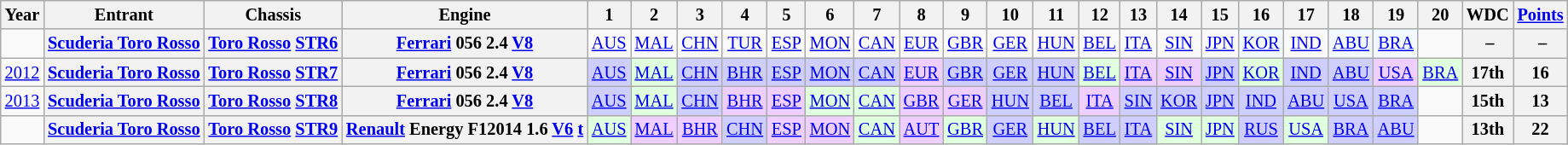<table class="wikitable" style="font-size: 85%; text-align: center">
<tr>
<th>Year</th>
<th>Entrant</th>
<th>Chassis</th>
<th>Engine</th>
<th>1</th>
<th>2</th>
<th>3</th>
<th>4</th>
<th>5</th>
<th>6</th>
<th>7</th>
<th>8</th>
<th>9</th>
<th>10</th>
<th>11</th>
<th>12</th>
<th>13</th>
<th>14</th>
<th>15</th>
<th>16</th>
<th>17</th>
<th>18</th>
<th>19</th>
<th>20</th>
<th>WDC</th>
<th><a href='#'>Points</a></th>
</tr>
<tr>
<td></td>
<th nowrap><a href='#'>Scuderia Toro Rosso</a></th>
<th nowrap><a href='#'>Toro Rosso</a> <a href='#'>STR6</a></th>
<th nowrap><a href='#'>Ferrari</a> 056 2.4 <a href='#'>V8</a></th>
<td><a href='#'>AUS</a></td>
<td><a href='#'>MAL</a></td>
<td><a href='#'>CHN</a></td>
<td><a href='#'>TUR</a></td>
<td><a href='#'>ESP</a></td>
<td><a href='#'>MON</a></td>
<td><a href='#'>CAN</a></td>
<td><a href='#'>EUR</a></td>
<td><a href='#'>GBR</a></td>
<td><a href='#'>GER</a></td>
<td><a href='#'>HUN</a></td>
<td><a href='#'>BEL</a></td>
<td><a href='#'>ITA</a></td>
<td><a href='#'>SIN</a></td>
<td><a href='#'>JPN</a></td>
<td style="background:#F1F8FF;"><a href='#'>KOR</a><br></td>
<td><a href='#'>IND</a></td>
<td style="background:#F1F8FF;"><a href='#'>ABU</a><br></td>
<td style="background:#F1F8FF;"><a href='#'>BRA</a><br></td>
<td></td>
<th> –</th>
<th> –</th>
</tr>
<tr>
<td><a href='#'>2012</a></td>
<th nowrap><a href='#'>Scuderia Toro Rosso</a></th>
<th nowrap><a href='#'>Toro Rosso</a> <a href='#'>STR7</a></th>
<th nowrap><a href='#'>Ferrari</a> 056 2.4 <a href='#'>V8</a></th>
<td style="background:#CFCFFF;"><a href='#'>AUS</a><br></td>
<td style="background:#DFFFDF;"><a href='#'>MAL</a><br></td>
<td style="background:#CFCFFF;"><a href='#'>CHN</a><br></td>
<td style="background:#CFCFFF;"><a href='#'>BHR</a><br></td>
<td style="background:#CFCFFF;"><a href='#'>ESP</a> <br></td>
<td style="background:#CFCFFF;"><a href='#'>MON</a><br></td>
<td style="background:#CFCFFF;"><a href='#'>CAN</a><br></td>
<td style="background:#EFCFFF;"><a href='#'>EUR</a><br></td>
<td style="background:#CFCFFF;"><a href='#'>GBR</a><br></td>
<td style="background:#CFCFFF;"><a href='#'>GER</a><br></td>
<td style="background:#CFCFFF;"><a href='#'>HUN</a><br></td>
<td style="background:#DFFFDF;"><a href='#'>BEL</a><br></td>
<td style="background:#EFCFFF;"><a href='#'>ITA</a><br></td>
<td style="background:#EFCFFF;"><a href='#'>SIN</a><br></td>
<td style="background:#CFCFFF;"><a href='#'>JPN</a><br></td>
<td style="background:#DFFFDF;"><a href='#'>KOR</a><br></td>
<td style="background:#CFCFFF;"><a href='#'>IND</a><br></td>
<td style="background:#CFCFFF;"><a href='#'>ABU</a><br></td>
<td style="background:#EFCFFF;"><a href='#'>USA</a><br></td>
<td style="background:#DFFFDF;"><a href='#'>BRA</a><br></td>
<th>17th</th>
<th>16</th>
</tr>
<tr>
<td><a href='#'>2013</a></td>
<th nowrap><a href='#'>Scuderia Toro Rosso</a></th>
<th nowrap><a href='#'>Toro Rosso</a> <a href='#'>STR8</a></th>
<th nowrap><a href='#'>Ferrari</a> 056 2.4 <a href='#'>V8</a></th>
<td style="background:#CFCFFF;"><a href='#'>AUS</a><br></td>
<td style="background:#DFFFDF;"><a href='#'>MAL</a><br></td>
<td style="background:#CFCFFF;"><a href='#'>CHN</a><br></td>
<td style="background:#EFCFFF;"><a href='#'>BHR</a><br></td>
<td style="background:#EFCFFF;"><a href='#'>ESP</a><br></td>
<td style="background:#DFFFDF;"><a href='#'>MON</a><br></td>
<td style="background:#DFFFDF;"><a href='#'>CAN</a><br></td>
<td style="background:#EFCFFF;"><a href='#'>GBR</a><br></td>
<td style="background:#EFCFFF;"><a href='#'>GER</a><br></td>
<td style="background:#CFCFFF;"><a href='#'>HUN</a><br></td>
<td style="background:#CFCFFF;"><a href='#'>BEL</a><br></td>
<td style="background:#EFCFFF;"><a href='#'>ITA</a><br></td>
<td style="background:#CFCFFF;"><a href='#'>SIN</a><br></td>
<td style="background:#CFCFFF;"><a href='#'>KOR</a><br></td>
<td style="background:#CFCFFF;"><a href='#'>JPN</a><br></td>
<td style="background:#CFCFFF;"><a href='#'>IND</a><br></td>
<td style="background:#CFCFFF;"><a href='#'>ABU</a><br></td>
<td style="background:#CFCFFF;"><a href='#'>USA</a><br></td>
<td style="background:#CFCFFF;"><a href='#'>BRA</a><br></td>
<td></td>
<th>15th</th>
<th>13</th>
</tr>
<tr>
<td></td>
<th nowrap><a href='#'>Scuderia Toro Rosso</a></th>
<th nowrap><a href='#'>Toro Rosso</a> <a href='#'>STR9</a></th>
<th nowrap><a href='#'>Renault</a> Energy F12014 1.6 <a href='#'>V6</a> <a href='#'>t</a></th>
<td style="background:#DFFFDF;"><a href='#'>AUS</a><br></td>
<td style="background:#EFCFFF;"><a href='#'>MAL</a><br></td>
<td style="background:#EFCFFF;"><a href='#'>BHR</a><br></td>
<td style="background:#CFCFFF;"><a href='#'>CHN</a><br></td>
<td style="background:#EFCFFF;"><a href='#'>ESP</a><br></td>
<td style="background:#EFCFFF;"><a href='#'>MON</a><br></td>
<td style="background:#DFFFDF;"><a href='#'>CAN</a><br></td>
<td style="background:#EFCFFF;"><a href='#'>AUT</a><br></td>
<td style="background:#DFFFDF;"><a href='#'>GBR</a><br></td>
<td style="background:#CFCFFF;"><a href='#'>GER</a><br></td>
<td style="background:#DFFFDF;"><a href='#'>HUN</a><br></td>
<td style="background:#CFCFFF;"><a href='#'>BEL</a><br></td>
<td style="background:#CFCFFF;"><a href='#'>ITA</a><br></td>
<td style="background:#DFFFDF;"><a href='#'>SIN</a><br></td>
<td style="background:#DFFFDF;"><a href='#'>JPN</a><br></td>
<td style="background:#CFCFFF;"><a href='#'>RUS</a><br></td>
<td style="background:#DFFFDF;"><a href='#'>USA</a><br></td>
<td style="background:#CFCFFF;"><a href='#'>BRA</a><br></td>
<td style="background:#CFCFFF;"><a href='#'>ABU</a><br></td>
<td></td>
<th>13th</th>
<th>22</th>
</tr>
</table>
